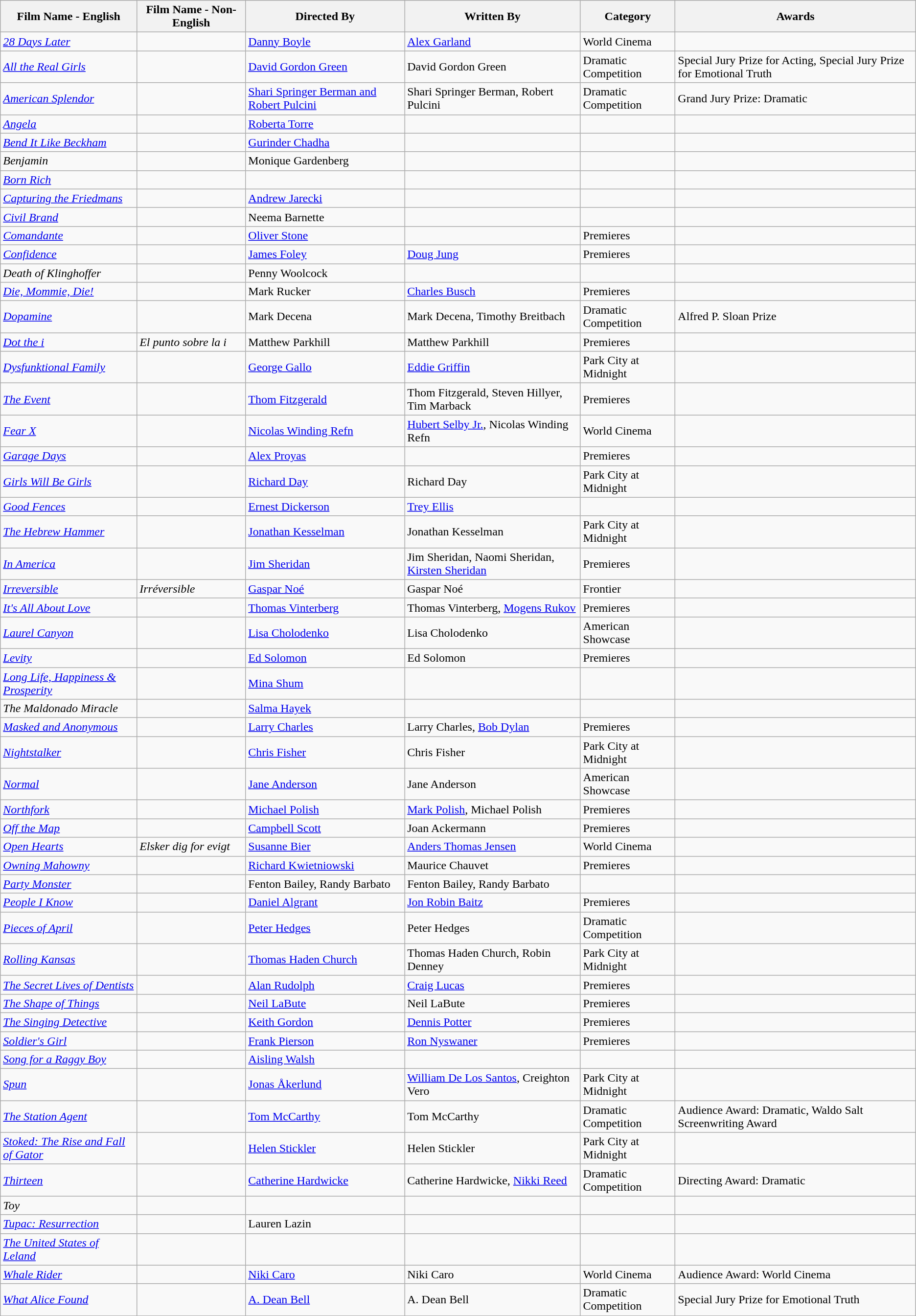<table class="wikitable">
<tr>
<th>Film Name - English</th>
<th>Film Name - Non-English</th>
<th>Directed By</th>
<th>Written By</th>
<th>Category</th>
<th>Awards</th>
</tr>
<tr>
<td><em><a href='#'>28 Days Later</a></em></td>
<td></td>
<td><a href='#'>Danny Boyle</a></td>
<td><a href='#'>Alex Garland</a></td>
<td>World Cinema</td>
<td></td>
</tr>
<tr>
<td><em><a href='#'>All the Real Girls</a></em></td>
<td></td>
<td><a href='#'>David Gordon Green</a></td>
<td>David Gordon Green</td>
<td>Dramatic Competition</td>
<td>Special Jury Prize for Acting, Special Jury Prize for Emotional Truth</td>
</tr>
<tr>
<td><em><a href='#'>American Splendor</a></em></td>
<td></td>
<td><a href='#'>Shari Springer Berman and Robert Pulcini</a></td>
<td>Shari Springer Berman, Robert Pulcini</td>
<td>Dramatic Competition</td>
<td>Grand Jury Prize: Dramatic</td>
</tr>
<tr>
<td><em><a href='#'>Angela</a></em></td>
<td></td>
<td><a href='#'>Roberta Torre</a></td>
<td></td>
<td></td>
<td></td>
</tr>
<tr>
<td><em><a href='#'>Bend It Like Beckham</a></em></td>
<td></td>
<td><a href='#'>Gurinder Chadha</a></td>
<td></td>
<td></td>
<td></td>
</tr>
<tr>
<td><em>Benjamin</em></td>
<td></td>
<td>Monique Gardenberg</td>
<td></td>
<td></td>
<td></td>
</tr>
<tr>
<td><em><a href='#'>Born Rich</a></em></td>
<td></td>
<td></td>
<td></td>
<td></td>
<td></td>
</tr>
<tr>
<td><em><a href='#'>Capturing the Friedmans</a></em></td>
<td></td>
<td><a href='#'>Andrew Jarecki</a></td>
<td></td>
<td></td>
<td></td>
</tr>
<tr>
<td><em><a href='#'>Civil Brand</a></em></td>
<td></td>
<td>Neema Barnette</td>
<td></td>
<td></td>
<td></td>
</tr>
<tr>
<td><em><a href='#'>Comandante</a></em></td>
<td></td>
<td><a href='#'>Oliver Stone</a></td>
<td></td>
<td>Premieres</td>
<td></td>
</tr>
<tr>
<td><em><a href='#'>Confidence</a></em></td>
<td></td>
<td><a href='#'>James Foley</a></td>
<td><a href='#'>Doug Jung</a></td>
<td>Premieres</td>
<td></td>
</tr>
<tr>
<td><em>Death of Klinghoffer</em></td>
<td></td>
<td>Penny Woolcock</td>
<td></td>
<td></td>
<td></td>
</tr>
<tr>
<td><em><a href='#'>Die, Mommie, Die!</a></em></td>
<td></td>
<td>Mark Rucker</td>
<td><a href='#'>Charles Busch</a></td>
<td>Premieres</td>
<td></td>
</tr>
<tr>
<td><em><a href='#'>Dopamine</a></em></td>
<td></td>
<td>Mark Decena</td>
<td>Mark Decena, Timothy Breitbach</td>
<td>Dramatic Competition</td>
<td>Alfred P. Sloan Prize</td>
</tr>
<tr>
<td><em><a href='#'>Dot the i</a></em></td>
<td><em>El punto sobre la i</em></td>
<td>Matthew Parkhill</td>
<td>Matthew Parkhill</td>
<td>Premieres</td>
<td></td>
</tr>
<tr>
<td><em><a href='#'>Dysfunktional Family</a></em></td>
<td></td>
<td><a href='#'>George Gallo</a></td>
<td><a href='#'>Eddie Griffin</a></td>
<td>Park City at Midnight</td>
<td></td>
</tr>
<tr>
<td><em><a href='#'>The Event</a></em></td>
<td></td>
<td><a href='#'>Thom Fitzgerald</a></td>
<td>Thom Fitzgerald, Steven Hillyer, Tim Marback</td>
<td>Premieres</td>
<td></td>
</tr>
<tr>
<td><em><a href='#'>Fear X</a></em></td>
<td></td>
<td><a href='#'>Nicolas Winding Refn</a></td>
<td><a href='#'>Hubert Selby Jr.</a>, Nicolas Winding Refn</td>
<td>World Cinema</td>
<td></td>
</tr>
<tr>
<td><em><a href='#'>Garage Days</a></em></td>
<td></td>
<td><a href='#'>Alex Proyas</a></td>
<td></td>
<td>Premieres</td>
<td></td>
</tr>
<tr>
<td><em><a href='#'>Girls Will Be Girls</a></em></td>
<td></td>
<td><a href='#'>Richard Day</a></td>
<td>Richard Day</td>
<td>Park City at Midnight</td>
<td></td>
</tr>
<tr>
<td><em><a href='#'>Good Fences</a></em></td>
<td></td>
<td><a href='#'>Ernest Dickerson</a></td>
<td><a href='#'>Trey Ellis</a></td>
<td></td>
<td></td>
</tr>
<tr>
<td><em><a href='#'>The Hebrew Hammer</a></em></td>
<td></td>
<td><a href='#'>Jonathan Kesselman</a></td>
<td>Jonathan Kesselman</td>
<td>Park City at Midnight</td>
<td></td>
</tr>
<tr>
<td><em><a href='#'>In America</a></em></td>
<td></td>
<td><a href='#'>Jim Sheridan</a></td>
<td>Jim Sheridan, Naomi Sheridan, <a href='#'>Kirsten Sheridan</a></td>
<td>Premieres</td>
<td></td>
</tr>
<tr>
<td><em><a href='#'>Irreversible</a></em></td>
<td><em>Irréversible</em></td>
<td><a href='#'>Gaspar Noé</a></td>
<td>Gaspar Noé</td>
<td>Frontier</td>
<td></td>
</tr>
<tr>
<td><em><a href='#'>It's All About Love</a></em></td>
<td></td>
<td><a href='#'>Thomas Vinterberg</a></td>
<td>Thomas Vinterberg, <a href='#'>Mogens Rukov</a></td>
<td>Premieres</td>
<td></td>
</tr>
<tr>
<td><em><a href='#'>Laurel Canyon</a></em></td>
<td></td>
<td><a href='#'>Lisa Cholodenko</a></td>
<td>Lisa Cholodenko</td>
<td>American Showcase</td>
<td></td>
</tr>
<tr>
<td><em><a href='#'>Levity</a></em></td>
<td></td>
<td><a href='#'>Ed Solomon</a></td>
<td>Ed Solomon</td>
<td>Premieres</td>
<td></td>
</tr>
<tr>
<td><em><a href='#'>Long Life, Happiness & Prosperity</a></em></td>
<td></td>
<td><a href='#'>Mina Shum</a></td>
<td></td>
<td></td>
<td></td>
</tr>
<tr>
<td><em>The Maldonado Miracle</em></td>
<td></td>
<td><a href='#'>Salma Hayek</a></td>
<td></td>
<td></td>
<td></td>
</tr>
<tr>
<td><em><a href='#'>Masked and Anonymous</a></em></td>
<td></td>
<td><a href='#'>Larry Charles</a></td>
<td>Larry Charles, <a href='#'>Bob Dylan</a></td>
<td>Premieres</td>
<td></td>
</tr>
<tr>
<td><em><a href='#'>Nightstalker</a></em></td>
<td></td>
<td><a href='#'>Chris Fisher</a></td>
<td>Chris Fisher</td>
<td>Park City at Midnight</td>
<td></td>
</tr>
<tr>
<td><em><a href='#'>Normal</a></em></td>
<td></td>
<td><a href='#'>Jane Anderson</a></td>
<td>Jane Anderson</td>
<td>American Showcase</td>
<td></td>
</tr>
<tr>
<td><em><a href='#'>Northfork</a></em></td>
<td></td>
<td><a href='#'>Michael Polish</a></td>
<td><a href='#'>Mark Polish</a>, Michael Polish</td>
<td>Premieres</td>
<td></td>
</tr>
<tr>
<td><em><a href='#'>Off the Map</a></em></td>
<td></td>
<td><a href='#'>Campbell Scott</a></td>
<td>Joan Ackermann</td>
<td>Premieres</td>
<td></td>
</tr>
<tr>
<td><em><a href='#'>Open Hearts</a></em></td>
<td><em>Elsker dig for evigt</em></td>
<td><a href='#'>Susanne Bier</a></td>
<td><a href='#'>Anders Thomas Jensen</a></td>
<td>World Cinema</td>
<td></td>
</tr>
<tr>
<td><em><a href='#'>Owning Mahowny</a></em></td>
<td></td>
<td><a href='#'>Richard Kwietniowski</a></td>
<td>Maurice Chauvet</td>
<td>Premieres</td>
<td></td>
</tr>
<tr>
<td><em><a href='#'>Party Monster</a></em></td>
<td></td>
<td>Fenton Bailey, Randy Barbato</td>
<td>Fenton Bailey, Randy Barbato</td>
<td></td>
<td></td>
</tr>
<tr>
<td><em><a href='#'>People I Know</a></em></td>
<td></td>
<td><a href='#'>Daniel Algrant</a></td>
<td><a href='#'>Jon Robin Baitz</a></td>
<td>Premieres</td>
<td></td>
</tr>
<tr>
<td><em><a href='#'>Pieces of April</a></em></td>
<td></td>
<td><a href='#'>Peter Hedges</a></td>
<td>Peter Hedges</td>
<td>Dramatic Competition</td>
<td></td>
</tr>
<tr>
<td><em><a href='#'>Rolling Kansas</a></em></td>
<td></td>
<td><a href='#'>Thomas Haden Church</a></td>
<td>Thomas Haden Church, Robin Denney</td>
<td>Park City at Midnight</td>
<td></td>
</tr>
<tr>
<td><em><a href='#'>The Secret Lives of Dentists</a></em></td>
<td></td>
<td><a href='#'>Alan Rudolph</a></td>
<td><a href='#'>Craig Lucas</a></td>
<td>Premieres</td>
<td></td>
</tr>
<tr>
<td><em><a href='#'>The Shape of Things</a></em></td>
<td></td>
<td><a href='#'>Neil LaBute</a></td>
<td>Neil LaBute</td>
<td>Premieres</td>
<td></td>
</tr>
<tr>
<td><em><a href='#'>The Singing Detective</a></em></td>
<td></td>
<td><a href='#'>Keith Gordon</a></td>
<td><a href='#'>Dennis Potter</a></td>
<td>Premieres</td>
<td></td>
</tr>
<tr>
<td><em><a href='#'>Soldier's Girl</a></em></td>
<td></td>
<td><a href='#'>Frank Pierson</a></td>
<td><a href='#'>Ron Nyswaner</a></td>
<td>Premieres</td>
<td></td>
</tr>
<tr>
<td><em><a href='#'>Song for a Raggy Boy</a></em></td>
<td></td>
<td><a href='#'>Aisling Walsh</a></td>
<td></td>
<td></td>
<td></td>
</tr>
<tr>
<td><em><a href='#'>Spun</a></em></td>
<td></td>
<td><a href='#'>Jonas Åkerlund</a></td>
<td><a href='#'>William De Los Santos</a>, Creighton Vero</td>
<td>Park City at Midnight</td>
<td></td>
</tr>
<tr>
<td><em><a href='#'>The Station Agent</a></em></td>
<td></td>
<td><a href='#'>Tom McCarthy</a></td>
<td>Tom McCarthy</td>
<td>Dramatic Competition</td>
<td>Audience Award: Dramatic, Waldo Salt Screenwriting Award</td>
</tr>
<tr>
<td><em><a href='#'>Stoked: The Rise and Fall of Gator</a></em></td>
<td></td>
<td><a href='#'>Helen Stickler</a></td>
<td>Helen Stickler</td>
<td>Park City at Midnight</td>
<td></td>
</tr>
<tr>
<td><em><a href='#'>Thirteen</a></em></td>
<td></td>
<td><a href='#'>Catherine Hardwicke</a></td>
<td>Catherine Hardwicke, <a href='#'>Nikki Reed</a></td>
<td>Dramatic Competition</td>
<td>Directing Award: Dramatic</td>
</tr>
<tr>
<td><em>Toy</em></td>
<td></td>
<td></td>
<td></td>
<td></td>
<td></td>
</tr>
<tr>
<td><em><a href='#'>Tupac: Resurrection</a></em></td>
<td></td>
<td>Lauren Lazin</td>
<td></td>
<td></td>
<td></td>
</tr>
<tr>
<td><em><a href='#'>The United States of Leland</a></em></td>
<td></td>
<td></td>
<td></td>
<td></td>
<td></td>
</tr>
<tr>
<td><em><a href='#'>Whale Rider</a></em></td>
<td></td>
<td><a href='#'>Niki Caro</a></td>
<td>Niki Caro</td>
<td>World Cinema</td>
<td>Audience Award: World Cinema</td>
</tr>
<tr>
<td><em><a href='#'>What Alice Found</a></em></td>
<td></td>
<td><a href='#'>A. Dean Bell</a></td>
<td>A. Dean Bell</td>
<td>Dramatic Competition</td>
<td>Special Jury Prize for Emotional Truth</td>
</tr>
</table>
